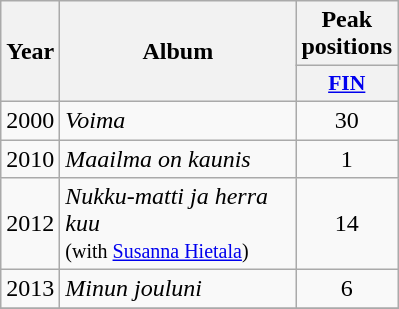<table class="wikitable">
<tr>
<th align="center" rowspan="2" width="10">Year</th>
<th align="center" rowspan="2" width="150">Album</th>
<th align="center" colspan="1" width="20">Peak positions</th>
</tr>
<tr>
<th scope="col" style="width:3em;font-size:90%;"><a href='#'>FIN</a><br></th>
</tr>
<tr>
<td style="text-align:center;">2000</td>
<td><em>Voima</em></td>
<td style="text-align:center;">30</td>
</tr>
<tr>
<td style="text-align:center;">2010</td>
<td><em>Maailma on kaunis</em></td>
<td style="text-align:center;">1</td>
</tr>
<tr>
<td style="text-align:center;">2012</td>
<td><em>Nukku-matti ja herra kuu </em> <br><small>(with <a href='#'>Susanna Hietala</a>)</small></td>
<td style="text-align:center;">14</td>
</tr>
<tr>
<td style="text-align:center;">2013</td>
<td><em>Minun jouluni</em></td>
<td style="text-align:center;">6</td>
</tr>
<tr>
</tr>
</table>
